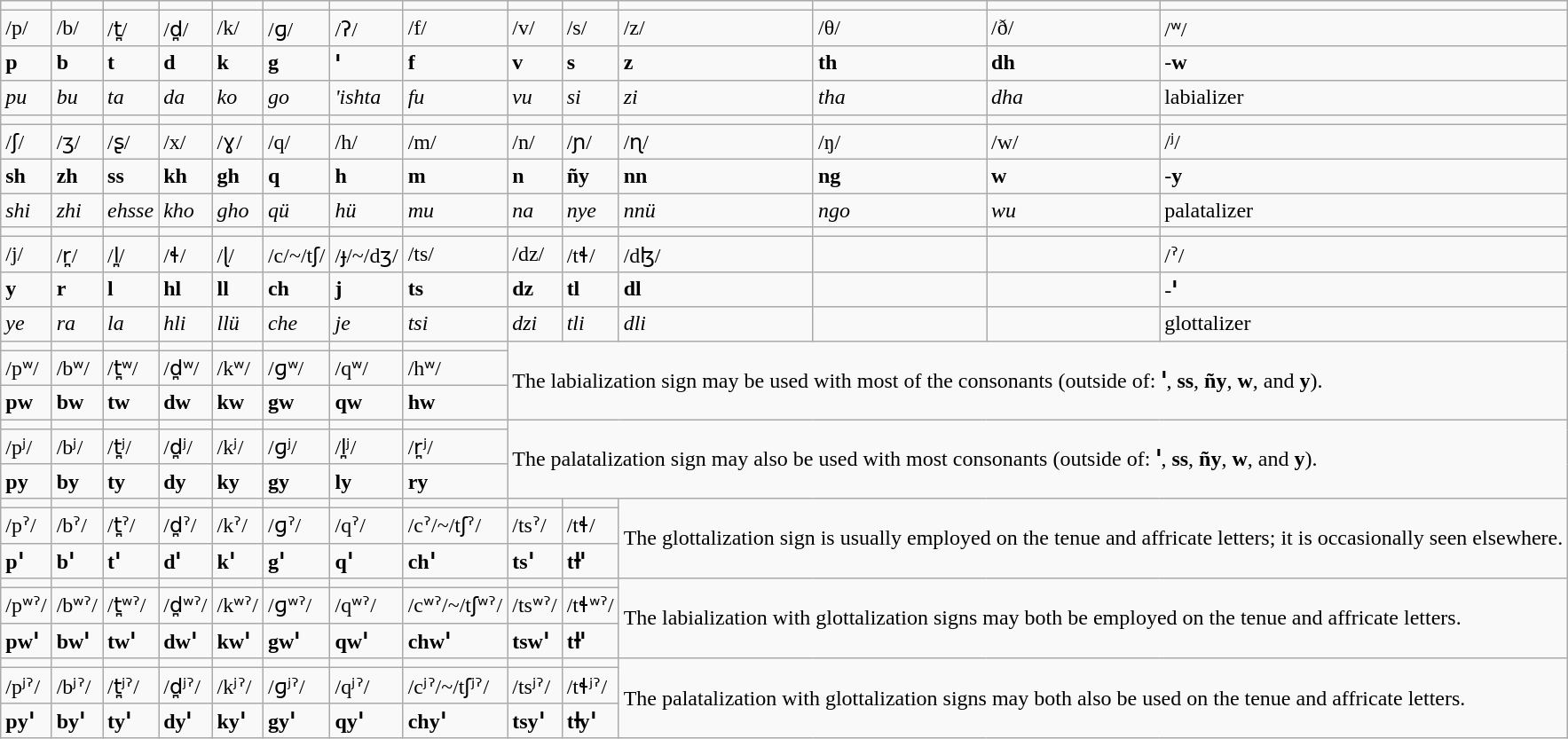<table class="wikitable">
<tr>
<td></td>
<td></td>
<td></td>
<td></td>
<td></td>
<td></td>
<td></td>
<td></td>
<td></td>
<td></td>
<td></td>
<td></td>
<td></td>
<td></td>
</tr>
<tr>
<td>/p/</td>
<td>/b/</td>
<td>/t̪/</td>
<td>/d̪/</td>
<td>/k/</td>
<td>/ɡ/</td>
<td>/ʔ/</td>
<td>/f/</td>
<td>/v/</td>
<td>/s/</td>
<td>/z/</td>
<td>/θ/</td>
<td>/ð/</td>
<td>/ʷ/</td>
</tr>
<tr>
<td><strong>p</strong></td>
<td><strong>b</strong></td>
<td><strong>t</strong></td>
<td><strong>d</strong></td>
<td><strong>k</strong></td>
<td><strong>g</strong></td>
<td><strong>ꞌ</strong></td>
<td><strong>f</strong></td>
<td><strong>v</strong></td>
<td><strong>s</strong></td>
<td><strong>z</strong></td>
<td><strong>th</strong></td>
<td><strong>dh</strong></td>
<td>-<strong>w</strong></td>
</tr>
<tr>
<td><em>pu</em></td>
<td><em>bu</em></td>
<td><em>ta</em></td>
<td><em>da</em></td>
<td><em>ko</em></td>
<td><em>go</em></td>
<td><em>'ishta</em></td>
<td><em>fu</em></td>
<td><em>vu</em></td>
<td><em>si</em></td>
<td><em>zi</em></td>
<td><em>tha</em></td>
<td><em>dha</em></td>
<td>labializer</td>
</tr>
<tr>
<td></td>
<td></td>
<td></td>
<td></td>
<td></td>
<td></td>
<td></td>
<td></td>
<td></td>
<td></td>
<td></td>
<td></td>
<td></td>
<td></td>
</tr>
<tr>
<td>/ʃ/</td>
<td>/ʒ/</td>
<td>/ʂ/</td>
<td>/x/</td>
<td>/ɣ/</td>
<td>/q/</td>
<td>/h/</td>
<td>/m/</td>
<td>/n/</td>
<td>/ɲ/</td>
<td>/ɳ/</td>
<td>/ŋ/</td>
<td>/w/</td>
<td>/ʲ/</td>
</tr>
<tr>
<td><strong>sh</strong></td>
<td><strong>zh</strong></td>
<td><strong>ss</strong></td>
<td><strong>kh</strong></td>
<td><strong>gh</strong></td>
<td><strong>q</strong></td>
<td><strong>h</strong></td>
<td><strong>m</strong></td>
<td><strong>n</strong></td>
<td><strong>ñy</strong></td>
<td><strong>nn</strong></td>
<td><strong>ng</strong></td>
<td><strong>w</strong></td>
<td>-<strong>y</strong></td>
</tr>
<tr>
<td><em>shi</em></td>
<td><em>zhi</em></td>
<td><em>ehsse</em></td>
<td><em>kho</em></td>
<td><em>gho</em></td>
<td><em>qü</em></td>
<td><em>hü</em></td>
<td><em>mu</em></td>
<td><em>na</em></td>
<td><em>nye</em></td>
<td><em>nnü</em></td>
<td><em>ngo</em></td>
<td><em>wu</em></td>
<td>palatalizer</td>
</tr>
<tr>
<td></td>
<td></td>
<td></td>
<td></td>
<td></td>
<td></td>
<td></td>
<td></td>
<td></td>
<td></td>
<td></td>
<td></td>
<td></td>
<td></td>
</tr>
<tr>
<td>/j/</td>
<td>/r̪/</td>
<td>/l̪/</td>
<td>/ɬ/</td>
<td>/ɭ/</td>
<td>/c/~/tʃ/</td>
<td>/ɟ/~/dʒ/</td>
<td>/ts/</td>
<td>/dz/</td>
<td>/tɬ/</td>
<td>/dɮ/</td>
<td></td>
<td></td>
<td>/ˀ/</td>
</tr>
<tr>
<td><strong>y</strong></td>
<td><strong>r</strong></td>
<td><strong>l</strong></td>
<td><strong>hl</strong></td>
<td><strong>ll</strong></td>
<td><strong>ch</strong></td>
<td><strong>j</strong></td>
<td><strong>ts</strong></td>
<td><strong>dz</strong></td>
<td><strong>tl</strong></td>
<td><strong>dl</strong></td>
<td></td>
<td></td>
<td>-<strong>ꞌ</strong></td>
</tr>
<tr>
<td><em>ye</em></td>
<td><em>ra</em></td>
<td><em>la</em></td>
<td><em>hli</em></td>
<td><em>llü</em></td>
<td><em>che</em></td>
<td><em>je</em></td>
<td><em>tsi</em></td>
<td><em>dzi</em></td>
<td><em>tli</em></td>
<td><em>dli</em></td>
<td></td>
<td></td>
<td>glottalizer</td>
</tr>
<tr>
<td></td>
<td></td>
<td></td>
<td></td>
<td></td>
<td></td>
<td></td>
<td></td>
<td colspan=6 rowspan=3>The labialization sign may be used with most of the consonants (outside of:  <strong>ꞌ</strong>, <strong>ss</strong>, <strong>ñy</strong>, <strong>w</strong>, and <strong>y</strong>).</td>
</tr>
<tr>
<td>/pʷ/</td>
<td>/bʷ/</td>
<td>/t̪ʷ/</td>
<td>/d̪ʷ/</td>
<td>/kʷ/</td>
<td>/ɡʷ/</td>
<td>/qʷ/</td>
<td>/hʷ/</td>
</tr>
<tr>
<td><strong>pw</strong></td>
<td><strong>bw</strong></td>
<td><strong>tw</strong></td>
<td><strong>dw</strong></td>
<td><strong>kw</strong></td>
<td><strong>gw</strong></td>
<td><strong>qw</strong></td>
<td><strong>hw</strong></td>
</tr>
<tr>
<td></td>
<td></td>
<td></td>
<td></td>
<td></td>
<td></td>
<td></td>
<td></td>
<td colspan=6 rowspan=3>The palatalization sign may also be used with most consonants (outside of:  <strong>ꞌ</strong>, <strong>ss</strong>, <strong>ñy</strong>, <strong>w</strong>, and <strong>y</strong>).</td>
</tr>
<tr>
<td>/pʲ/</td>
<td>/bʲ/</td>
<td>/t̪ʲ/</td>
<td>/d̪ʲ/</td>
<td>/kʲ/</td>
<td>/ɡʲ/</td>
<td>/l̪ʲ/</td>
<td>/r̪ʲ/</td>
</tr>
<tr>
<td><strong>py</strong></td>
<td><strong>by</strong></td>
<td><strong>ty</strong></td>
<td><strong>dy</strong></td>
<td><strong>ky</strong></td>
<td><strong>gy</strong></td>
<td><strong>ly</strong></td>
<td><strong>ry</strong></td>
</tr>
<tr>
<td></td>
<td></td>
<td></td>
<td></td>
<td></td>
<td></td>
<td></td>
<td></td>
<td></td>
<td></td>
<td colspan=4 rowspan=3>The glottalization sign is usually employed on the tenue and affricate letters; it is occasionally seen elsewhere.</td>
</tr>
<tr>
<td>/pˀ/</td>
<td>/bˀ/</td>
<td>/t̪ˀ/</td>
<td>/d̪ˀ/</td>
<td>/kˀ/</td>
<td>/ɡˀ/</td>
<td>/qˀ/</td>
<td>/cˀ/~/tʃˀ/</td>
<td>/tsˀ/</td>
<td>/tɬ/</td>
</tr>
<tr>
<td><strong>pꞌ</strong></td>
<td><strong>bꞌ</strong></td>
<td><strong>tꞌ</strong></td>
<td><strong>dꞌ</strong></td>
<td><strong>kꞌ</strong></td>
<td><strong>gꞌ</strong></td>
<td><strong>qꞌ</strong></td>
<td><strong>chꞌ</strong></td>
<td><strong>tsꞌ</strong></td>
<td><strong>tƚꞌ</strong></td>
</tr>
<tr>
<td></td>
<td></td>
<td></td>
<td></td>
<td></td>
<td></td>
<td></td>
<td></td>
<td></td>
<td></td>
<td colspan=4 rowspan=3>The labialization with glottalization signs may both be employed on the tenue and affricate letters.</td>
</tr>
<tr>
<td>/pʷˀ/</td>
<td>/bʷˀ/</td>
<td>/t̪ʷˀ/</td>
<td>/d̪ʷˀ/</td>
<td>/kʷˀ/</td>
<td>/ɡʷˀ/</td>
<td>/qʷˀ/</td>
<td>/cʷˀ/~/tʃʷˀ/</td>
<td>/tsʷˀ/</td>
<td>/tɬʷˀ/</td>
</tr>
<tr>
<td><strong>pwꞌ</strong></td>
<td><strong>bwꞌ</strong></td>
<td><strong>twꞌ</strong></td>
<td><strong>dwꞌ</strong></td>
<td><strong>kwꞌ</strong></td>
<td><strong>gwꞌ</strong></td>
<td><strong>qwꞌ</strong></td>
<td><strong>chwꞌ</strong></td>
<td><strong>tswꞌ</strong></td>
<td><strong>tƚꞌ</strong></td>
</tr>
<tr>
<td></td>
<td></td>
<td></td>
<td></td>
<td></td>
<td></td>
<td></td>
<td></td>
<td></td>
<td></td>
<td colspan=4 rowspan=3>The palatalization with glottalization signs may both also be used on the tenue and affricate letters.</td>
</tr>
<tr>
<td>/pʲˀ/</td>
<td>/bʲˀ/</td>
<td>/t̪ʲˀ/</td>
<td>/d̪ʲˀ/</td>
<td>/kʲˀ/</td>
<td>/ɡʲˀ/</td>
<td>/qʲˀ/</td>
<td>/cʲˀ/~/tʃʲˀ/</td>
<td>/tsʲˀ/</td>
<td>/tɬʲˀ/</td>
</tr>
<tr>
<td><strong>pyꞌ</strong></td>
<td><strong>byꞌ</strong></td>
<td><strong>tyꞌ</strong></td>
<td><strong>dyꞌ</strong></td>
<td><strong>kyꞌ</strong></td>
<td><strong>gyꞌ</strong></td>
<td><strong>qyꞌ</strong></td>
<td><strong>chyꞌ</strong></td>
<td><strong>tsyꞌ</strong></td>
<td><strong>tƚyꞌ</strong></td>
</tr>
</table>
